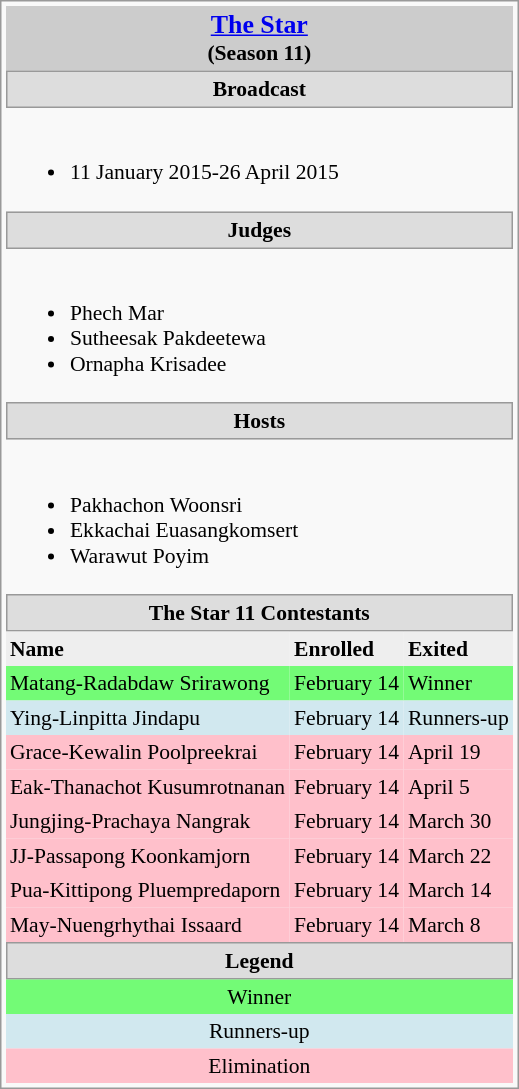<table class="infobox" cellpadding="3" cellspacing="0" align="right" style="font-size: 90%; margin-left:1em; border:1px solid #999;">
<tr>
<td colspan="3" style="background:#CCC; text-align:center;"><strong><big><a href='#'>The Star</a></big><br>(Season 11)</strong></td>
</tr>
<tr>
<td colspan="3" style="background:#DDD; text-align:center; border-left: 1px solid #999; border-right: 1px solid #999; border-top: 1px solid #999; border-bottom: 1px solid #999;"><strong>Broadcast </strong></td>
</tr>
<tr>
<td colspan="3"><br><ul><li>11 January 2015-26 April 2015</li></ul></td>
</tr>
<tr>
<td colspan="3" style="background:#DDD; text-align:center; border-left: 1px solid #999; border-right: 1px solid #999; border-top: 1px solid #999; border-bottom: 1px solid #999;"><strong>Judges</strong></td>
</tr>
<tr>
<td colspan="3"><br><ul><li>Phech Mar</li><li>Sutheesak Pakdeetewa</li><li>Ornapha Krisadee</li></ul></td>
</tr>
<tr>
<td colspan="3" style="background:#DDD; text-align:center; border-left: 1px solid #999; border-right: 1px solid #999; border-top: 1px solid #999; border-bottom: 1px solid #999;"><strong>Hosts</strong></td>
</tr>
<tr>
<td colspan="3"><br><ul><li>Pakhachon Woonsri</li><li>Ekkachai Euasangkomsert</li><li>Warawut Poyim</li></ul></td>
</tr>
<tr>
<td colspan="3" style="background:#DDD; text-align:center; border-left: 1px solid #999; border-right: 1px solid #999; border-top: 1px solid #999; border-bottom: 1px solid #999;"><strong>The Star 11 Contestants</strong></td>
</tr>
<tr>
<td style="background:#EEE;"><strong>Name</strong></td>
<td style="background:#EEE;"><strong>Enrolled</strong></td>
<td style="background:#EEE;"><strong>Exited</strong></td>
</tr>
<tr>
<td style="background:#73FB76">Matang-Radabdaw Srirawong</td>
<td style="background:#73FB76">February 14</td>
<td style="background:#73FB76">Winner</td>
</tr>
<tr>
<td style="background:#D1E8EF">Ying-Linpitta Jindapu</td>
<td style="background:#D1E8EF">February 14</td>
<td style="background:#D1E8EF">Runners-up</td>
</tr>
<tr>
<td style="background:#FFC0CB">Grace-Kewalin Poolpreekrai</td>
<td style="background:#FFC0CB">February 14</td>
<td style="background:#FFC0CB">April 19</td>
</tr>
<tr>
<td style="background:#FFC0CB">Eak-Thanachot Kusumrotnanan</td>
<td style="background:#FFC0CB">February 14</td>
<td style="background:#FFC0CB">April 5</td>
</tr>
<tr>
<td style="background:#FFC0CB">Jungjing-Prachaya Nangrak</td>
<td style="background:#FFC0CB">February 14</td>
<td style="background:#FFC0CB">March 30</td>
</tr>
<tr>
<td style="background:#FFC0CB">JJ-Passapong Koonkamjorn</td>
<td style="background:#FFC0CB">February 14</td>
<td style="background:#FFC0CB">March 22</td>
</tr>
<tr>
<td style="background:#FFC0CB">Pua-Kittipong Pluempredaporn</td>
<td style="background:#FFC0CB">February 14</td>
<td style="background:#FFC0CB">March 14</td>
</tr>
<tr>
<td style="background:#FFC0CB">May-Nuengrhythai Issaard</td>
<td style="background:#FFC0CB">February 14</td>
<td style="background:#FFC0CB">March 8</td>
</tr>
<tr>
<td colspan="3" style="background:#DDD; text-align:center; border-left: 1px solid #999; border-right: 1px solid #999; border-top: 1px solid #999; border-bottom: 1px solid #999;"><strong>Legend</strong></td>
</tr>
<tr>
<td colspan="3" style="background:#73FB76; text-align:center;">Winner</td>
</tr>
<tr>
<td colspan="3" style="background:#D1E8EF; text-align:center;">Runners-up</td>
</tr>
<tr>
<td colspan="3" style="background:#FFC0CB; text-align:center;">Elimination</td>
</tr>
<tr>
</tr>
</table>
